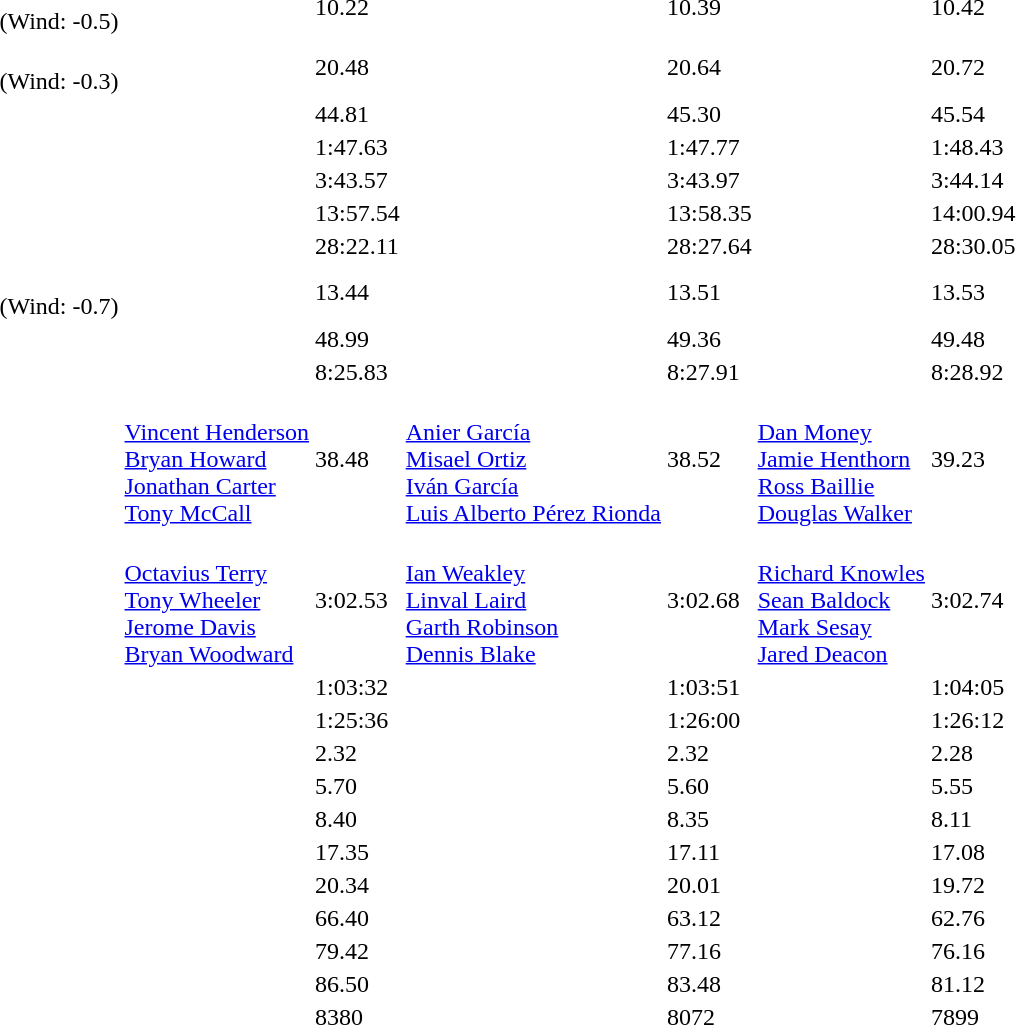<table>
<tr>
<td><br>(Wind: -0.5)</td>
<td></td>
<td>10.22</td>
<td></td>
<td>10.39</td>
<td></td>
<td>10.42</td>
</tr>
<tr>
<td><br>(Wind: -0.3)</td>
<td></td>
<td>20.48</td>
<td></td>
<td>20.64</td>
<td></td>
<td>20.72</td>
</tr>
<tr>
<td></td>
<td></td>
<td>44.81</td>
<td></td>
<td>45.30</td>
<td></td>
<td>45.54</td>
</tr>
<tr>
<td></td>
<td></td>
<td>1:47.63</td>
<td></td>
<td>1:47.77</td>
<td></td>
<td>1:48.43</td>
</tr>
<tr>
<td></td>
<td></td>
<td>3:43.57</td>
<td></td>
<td>3:43.97</td>
<td></td>
<td>3:44.14</td>
</tr>
<tr>
<td></td>
<td></td>
<td>13:57.54</td>
<td></td>
<td>13:58.35</td>
<td></td>
<td>14:00.94</td>
</tr>
<tr>
<td></td>
<td></td>
<td>28:22.11</td>
<td></td>
<td>28:27.64</td>
<td></td>
<td>28:30.05</td>
</tr>
<tr>
<td><br>(Wind: -0.7)</td>
<td></td>
<td>13.44</td>
<td></td>
<td>13.51</td>
<td></td>
<td>13.53</td>
</tr>
<tr>
<td></td>
<td></td>
<td>48.99</td>
<td></td>
<td>49.36</td>
<td></td>
<td>49.48</td>
</tr>
<tr>
<td></td>
<td></td>
<td>8:25.83</td>
<td></td>
<td>8:27.91</td>
<td></td>
<td>8:28.92</td>
</tr>
<tr>
<td></td>
<td><br><a href='#'>Vincent Henderson</a><br><a href='#'>Bryan Howard</a><br><a href='#'>Jonathan Carter</a><br><a href='#'>Tony McCall</a></td>
<td>38.48</td>
<td><br><a href='#'>Anier García</a><br><a href='#'>Misael Ortiz</a><br><a href='#'>Iván García</a><br><a href='#'>Luis Alberto Pérez Rionda</a></td>
<td>38.52</td>
<td><br><a href='#'>Dan Money</a><br><a href='#'>Jamie Henthorn</a><br><a href='#'>Ross Baillie</a><br><a href='#'>Douglas Walker</a></td>
<td>39.23</td>
</tr>
<tr>
<td></td>
<td><br><a href='#'>Octavius Terry</a><br><a href='#'>Tony Wheeler</a><br><a href='#'>Jerome Davis</a><br><a href='#'>Bryan Woodward</a></td>
<td>3:02.53</td>
<td><br><a href='#'>Ian Weakley</a><br><a href='#'>Linval Laird</a><br><a href='#'>Garth Robinson</a><br><a href='#'>Dennis Blake</a></td>
<td>3:02.68</td>
<td><br><a href='#'>Richard Knowles</a><br><a href='#'>Sean Baldock</a><br><a href='#'>Mark Sesay</a><br><a href='#'>Jared Deacon</a></td>
<td>3:02.74</td>
</tr>
<tr>
<td></td>
<td></td>
<td>1:03:32</td>
<td></td>
<td>1:03:51</td>
<td></td>
<td>1:04:05</td>
</tr>
<tr>
<td></td>
<td></td>
<td>1:25:36</td>
<td></td>
<td>1:26:00</td>
<td></td>
<td>1:26:12</td>
</tr>
<tr>
<td></td>
<td></td>
<td>2.32</td>
<td></td>
<td>2.32</td>
<td></td>
<td>2.28</td>
</tr>
<tr>
<td></td>
<td></td>
<td>5.70</td>
<td></td>
<td>5.60</td>
<td></td>
<td>5.55</td>
</tr>
<tr>
<td></td>
<td></td>
<td>8.40</td>
<td></td>
<td>8.35</td>
<td></td>
<td>8.11</td>
</tr>
<tr>
<td></td>
<td></td>
<td>17.35</td>
<td></td>
<td>17.11</td>
<td></td>
<td>17.08</td>
</tr>
<tr>
<td></td>
<td></td>
<td>20.34</td>
<td></td>
<td>20.01</td>
<td></td>
<td>19.72</td>
</tr>
<tr>
<td></td>
<td></td>
<td>66.40</td>
<td></td>
<td>63.12</td>
<td></td>
<td>62.76</td>
</tr>
<tr>
<td></td>
<td></td>
<td>79.42</td>
<td></td>
<td>77.16</td>
<td></td>
<td>76.16</td>
</tr>
<tr>
<td></td>
<td></td>
<td>86.50</td>
<td></td>
<td>83.48</td>
<td></td>
<td>81.12</td>
</tr>
<tr>
<td></td>
<td></td>
<td>8380</td>
<td></td>
<td>8072</td>
<td></td>
<td>7899</td>
</tr>
</table>
